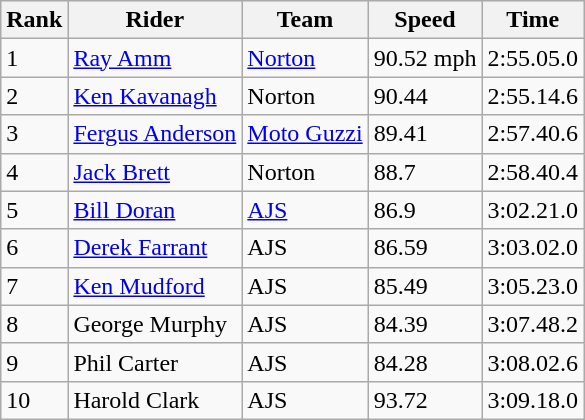<table class="wikitable">
<tr style="background:#efefef;">
<th>Rank</th>
<th>Rider</th>
<th>Team</th>
<th>Speed</th>
<th>Time</th>
</tr>
<tr>
<td>1</td>
<td> <a href='#'>Ray Amm</a></td>
<td><a href='#'>Norton</a></td>
<td>90.52 mph</td>
<td>2:55.05.0</td>
</tr>
<tr>
<td>2</td>
<td> <a href='#'>Ken Kavanagh</a></td>
<td>Norton</td>
<td>90.44</td>
<td>2:55.14.6</td>
</tr>
<tr>
<td>3</td>
<td> <a href='#'>Fergus Anderson</a></td>
<td><a href='#'>Moto Guzzi</a></td>
<td>89.41</td>
<td>2:57.40.6</td>
</tr>
<tr>
<td>4</td>
<td> 	<a href='#'>Jack Brett</a></td>
<td>Norton</td>
<td>88.7</td>
<td>2:58.40.4</td>
</tr>
<tr>
<td>5</td>
<td> 	<a href='#'>Bill Doran</a></td>
<td><a href='#'>AJS</a></td>
<td>86.9</td>
<td>3:02.21.0</td>
</tr>
<tr>
<td>6</td>
<td> <a href='#'>Derek Farrant</a></td>
<td>AJS</td>
<td>86.59</td>
<td>3:03.02.0</td>
</tr>
<tr>
<td>7</td>
<td> <a href='#'>Ken Mudford</a></td>
<td>AJS</td>
<td>85.49</td>
<td>3:05.23.0</td>
</tr>
<tr>
<td>8</td>
<td> 	George Murphy</td>
<td>AJS</td>
<td>84.39</td>
<td>3:07.48.2</td>
</tr>
<tr>
<td>9</td>
<td> 	Phil Carter</td>
<td>AJS</td>
<td>84.28</td>
<td>3:08.02.6</td>
</tr>
<tr>
<td>10</td>
<td> Harold Clark</td>
<td>AJS</td>
<td>93.72</td>
<td>3:09.18.0</td>
</tr>
</table>
